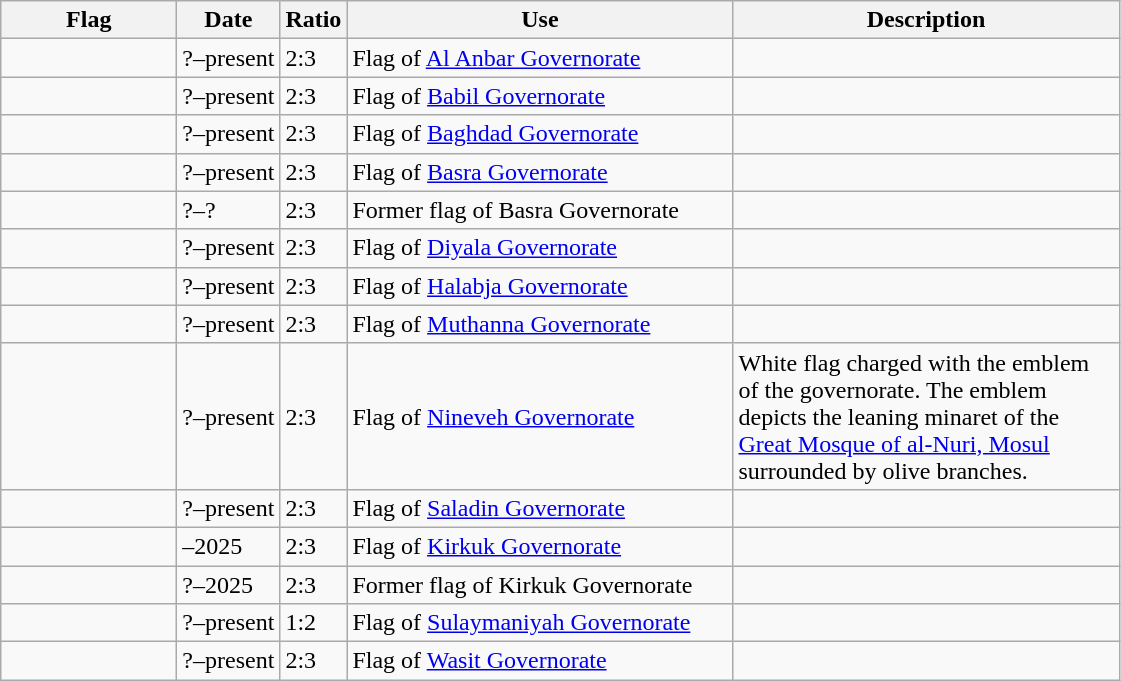<table class="wikitable">
<tr>
<th style="width:110px;">Flag</th>
<th>Date</th>
<th>Ratio</th>
<th style="width:250px;">Use</th>
<th style="width:250px;">Description</th>
</tr>
<tr>
<td></td>
<td>?–present</td>
<td>2:3</td>
<td>Flag of <a href='#'>Al Anbar Governorate</a></td>
<td></td>
</tr>
<tr>
<td></td>
<td>?–present</td>
<td>2:3</td>
<td>Flag of <a href='#'>Babil Governorate</a></td>
<td></td>
</tr>
<tr>
<td></td>
<td>?–present</td>
<td>2:3</td>
<td>Flag of <a href='#'>Baghdad Governorate</a></td>
<td></td>
</tr>
<tr>
<td></td>
<td>?–present</td>
<td>2:3</td>
<td>Flag of <a href='#'>Basra Governorate</a></td>
<td></td>
</tr>
<tr>
<td></td>
<td>?–?</td>
<td>2:3</td>
<td>Former flag of Basra Governorate</td>
<td></td>
</tr>
<tr>
<td></td>
<td>?–present</td>
<td>2:3</td>
<td>Flag of <a href='#'>Diyala Governorate</a></td>
<td></td>
</tr>
<tr>
<td></td>
<td>?–present</td>
<td>2:3</td>
<td>Flag of <a href='#'>Halabja Governorate</a></td>
<td></td>
</tr>
<tr>
<td></td>
<td>?–present</td>
<td>2:3</td>
<td>Flag of <a href='#'>Muthanna Governorate</a></td>
<td></td>
</tr>
<tr>
<td></td>
<td>?–present</td>
<td>2:3</td>
<td>Flag of <a href='#'>Nineveh Governorate</a></td>
<td>White flag charged with the emblem of the governorate. The emblem depicts the leaning minaret of the <a href='#'>Great Mosque of al-Nuri, Mosul</a> surrounded by olive branches.</td>
</tr>
<tr>
<td></td>
<td>?–present</td>
<td>2:3</td>
<td>Flag of <a href='#'>Saladin Governorate</a></td>
<td></td>
</tr>
<tr>
<td></td>
<td>–2025</td>
<td>2:3</td>
<td>Flag of <a href='#'>Kirkuk Governorate</a></td>
<td></td>
</tr>
<tr>
<td></td>
<td>?–2025</td>
<td>2:3</td>
<td>Former flag of Kirkuk Governorate</td>
<td></td>
</tr>
<tr>
<td></td>
<td>?–present</td>
<td>1:2</td>
<td>Flag of <a href='#'>Sulaymaniyah Governorate</a></td>
<td></td>
</tr>
<tr>
<td></td>
<td>?–present</td>
<td>2:3</td>
<td>Flag of <a href='#'>Wasit Governorate</a></td>
<td></td>
</tr>
</table>
